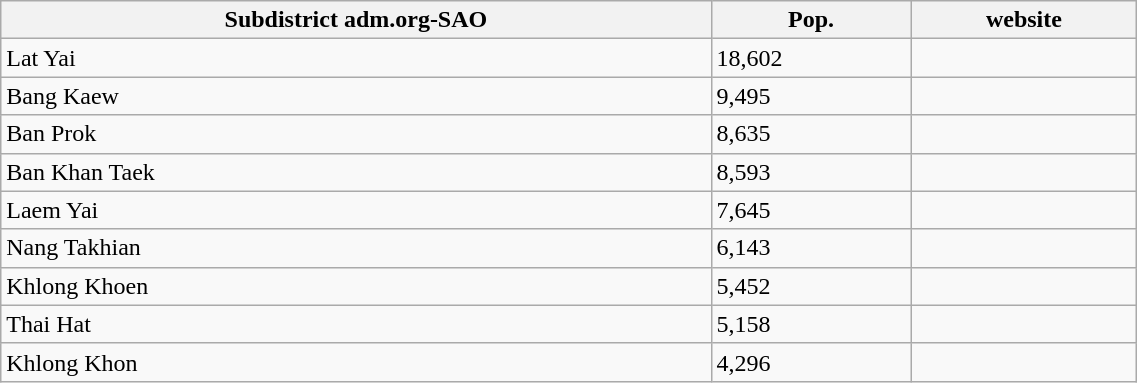<table class="wikitable" style="width:60%;">
<tr>
<th>Subdistrict adm.org-SAO</th>
<th>Pop.</th>
<th>website</th>
</tr>
<tr>
<td>Lat Yai</td>
<td>18,602</td>
<td></td>
</tr>
<tr>
<td>Bang Kaew</td>
<td>9,495</td>
<td></td>
</tr>
<tr>
<td>Ban Prok</td>
<td>8,635</td>
<td></td>
</tr>
<tr>
<td>Ban Khan Taek</td>
<td>8,593</td>
<td></td>
</tr>
<tr>
<td>Laem Yai</td>
<td>7,645</td>
<td></td>
</tr>
<tr>
<td>Nang Takhian</td>
<td>6,143</td>
<td></td>
</tr>
<tr>
<td>Khlong Khoen</td>
<td>5,452</td>
<td></td>
</tr>
<tr>
<td>Thai Hat</td>
<td>5,158</td>
<td></td>
</tr>
<tr>
<td>Khlong Khon</td>
<td>4,296</td>
<td></td>
</tr>
</table>
